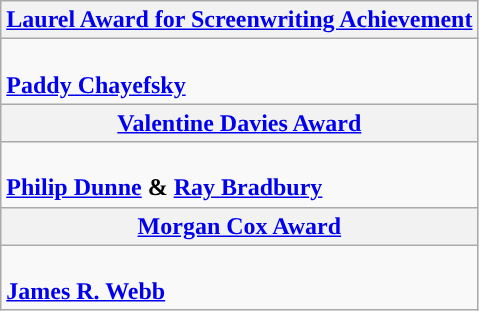<table class="wikitable" style="width=">
<tr>
<th colspan="2" style="background:"><a href='#'>Laurel Award for Screenwriting Achievement</a></th>
</tr>
<tr>
<td colspan="2" style="vertical-align:top;"><br><strong><a href='#'>Paddy Chayefsky</a></strong></td>
</tr>
<tr>
<th colspan="2" style="background:"><a href='#'>Valentine Davies Award</a></th>
</tr>
<tr>
<td colspan="2" style="vertical-align:top;"><br><strong><a href='#'>Philip Dunne</a> & <a href='#'>Ray Bradbury</a></strong></td>
</tr>
<tr>
<th colspan="2" style="background:"><a href='#'>Morgan Cox Award</a></th>
</tr>
<tr>
<td colspan="2" style="vertical-align:top;"><br><strong><a href='#'>James R. Webb</a></strong></td>
</tr>
</table>
